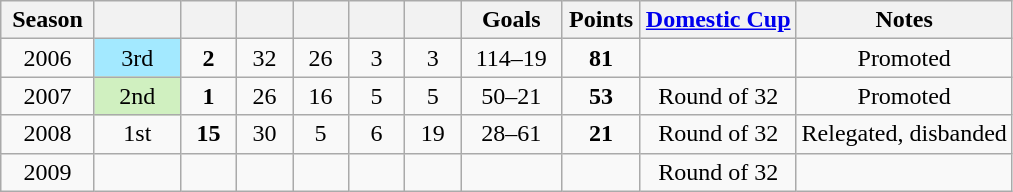<table class="wikitable" style="text-align: center;">
<tr>
<th width=55>Season</th>
<th width=50></th>
<th width=30></th>
<th width=30></th>
<th width=30></th>
<th width=30></th>
<th width=30></th>
<th width=60>Goals</th>
<th width=45>Points</th>
<th><a href='#'>Domestic Cup</a></th>
<th>Notes</th>
</tr>
<tr>
<td>2006</td>
<td style="background:#A3E9FF">3rd</td>
<td><strong>2</strong></td>
<td>32</td>
<td>26</td>
<td>3</td>
<td>3</td>
<td>114–19</td>
<td><strong>81</strong></td>
<td></td>
<td>Promoted</td>
</tr>
<tr>
<td>2007</td>
<td style="background:#D0F0C0">2nd</td>
<td><strong>1</strong></td>
<td>26</td>
<td>16</td>
<td>5</td>
<td>5</td>
<td>50–21</td>
<td><strong>53</strong></td>
<td>Round of 32</td>
<td>Promoted</td>
</tr>
<tr>
<td>2008</td>
<td>1st</td>
<td><strong>15</strong></td>
<td>30</td>
<td>5</td>
<td>6</td>
<td>19</td>
<td>28–61</td>
<td><strong>21</strong></td>
<td>Round of 32</td>
<td>Relegated, disbanded</td>
</tr>
<tr>
<td>2009</td>
<td></td>
<td></td>
<td></td>
<td></td>
<td></td>
<td></td>
<td></td>
<td></td>
<td>Round of 32</td>
<td></td>
</tr>
</table>
